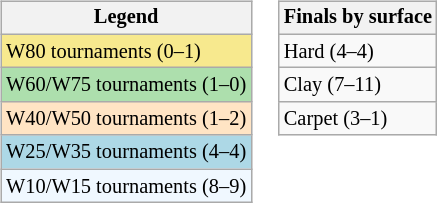<table>
<tr valign=top>
<td><br><table class=wikitable style="font-size:85%">
<tr>
<th>Legend</th>
</tr>
<tr style="background:#f7e98e;">
<td>W80 tournaments (0–1)</td>
</tr>
<tr style="background:#addfad;">
<td>W60/W75 tournaments (1–0)</td>
</tr>
<tr style="background:#ffe4c4;">
<td>W40/W50 tournaments (1–2)</td>
</tr>
<tr style="background:lightblue;">
<td>W25/W35 tournaments (4–4)</td>
</tr>
<tr style="background:#f0f8ff;">
<td>W10/W15 tournaments (8–9)</td>
</tr>
</table>
</td>
<td><br><table class=wikitable style="font-size:85%">
<tr>
<th>Finals by surface</th>
</tr>
<tr>
<td>Hard (4–4)</td>
</tr>
<tr>
<td>Clay (7–11)</td>
</tr>
<tr>
<td>Carpet (3–1)</td>
</tr>
</table>
</td>
</tr>
</table>
